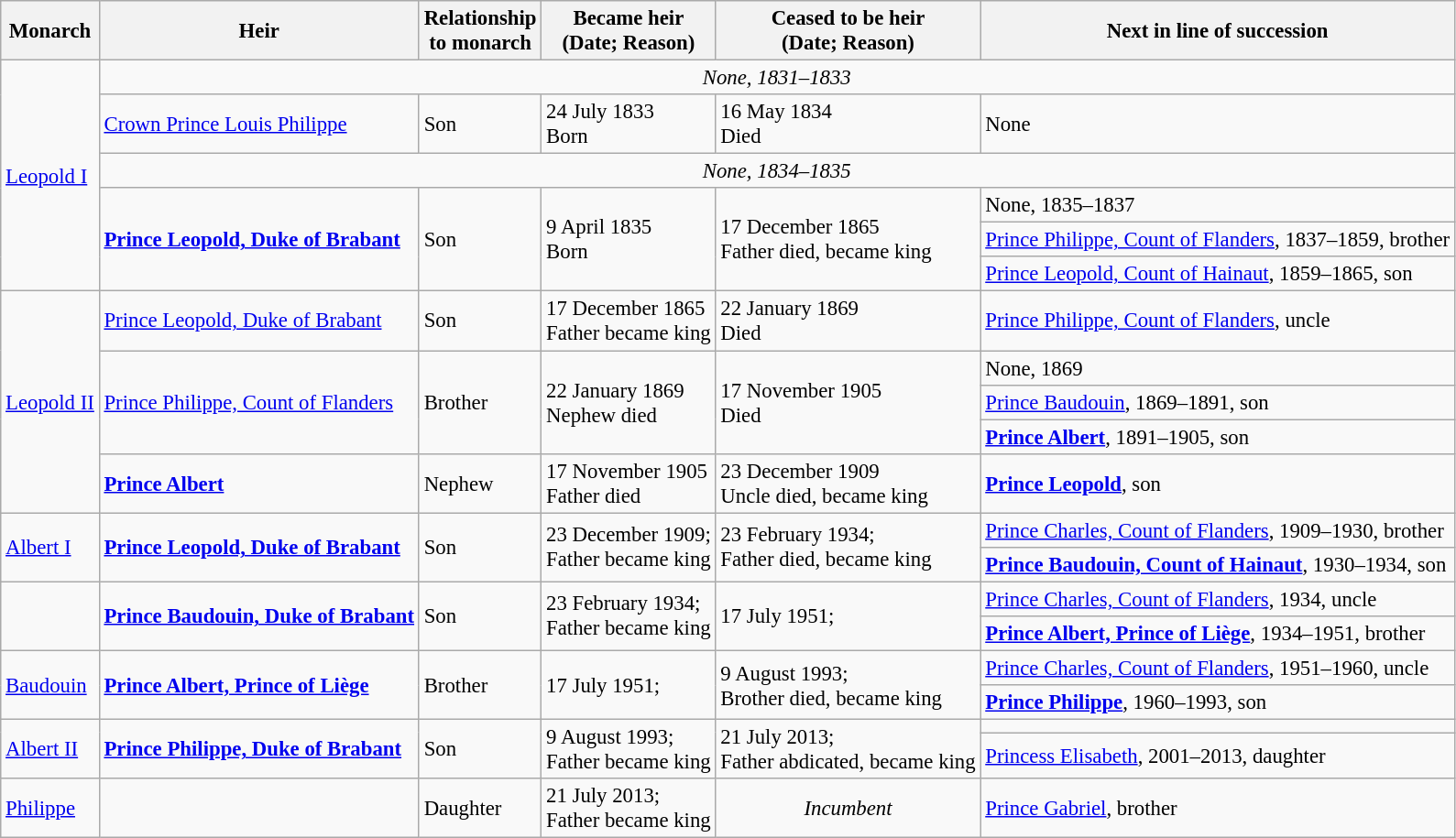<table class="wikitable" style="font-size:95%">
<tr>
<th>Monarch</th>
<th>Heir</th>
<th>Relationship<br>to monarch</th>
<th>Became heir<br>(Date; Reason)</th>
<th>Ceased to be heir<br>(Date; Reason)</th>
<th>Next in line of succession</th>
</tr>
<tr>
<td rowspan="6"><a href='#'>Leopold I</a></td>
<td colspan="5" align="center"><em>None, 1831–1833</em></td>
</tr>
<tr>
<td><a href='#'>Crown Prince Louis Philippe</a></td>
<td>Son</td>
<td>24 July 1833<br>Born</td>
<td>16 May 1834<br>Died</td>
<td>None</td>
</tr>
<tr>
<td colspan="5" align="center"><em>None, 1834–1835</em></td>
</tr>
<tr>
<td rowspan="3"><strong><a href='#'>Prince Leopold, Duke of Brabant</a></strong></td>
<td rowspan="3">Son</td>
<td rowspan="3">9 April 1835<br>Born</td>
<td rowspan="3">17 December 1865<br>Father died, became king</td>
<td>None, 1835–1837</td>
</tr>
<tr>
<td><a href='#'>Prince Philippe, Count of Flanders</a>, 1837–1859, brother</td>
</tr>
<tr>
<td><a href='#'>Prince Leopold, Count of Hainaut</a>, 1859–1865, son</td>
</tr>
<tr>
<td rowspan="5"><a href='#'>Leopold II</a></td>
<td><a href='#'>Prince Leopold, Duke of Brabant</a></td>
<td>Son</td>
<td>17 December 1865<br>Father became king</td>
<td>22 January 1869<br>Died</td>
<td><a href='#'>Prince Philippe, Count of Flanders</a>, uncle</td>
</tr>
<tr>
<td rowspan="3"><a href='#'>Prince Philippe, Count of Flanders</a></td>
<td rowspan="3">Brother</td>
<td rowspan="3">22 January 1869<br>Nephew died</td>
<td rowspan="3">17 November 1905<br>Died</td>
<td>None, 1869</td>
</tr>
<tr>
<td><a href='#'>Prince Baudouin</a>, 1869–1891, son</td>
</tr>
<tr>
<td><strong><a href='#'>Prince Albert</a></strong>, 1891–1905, son</td>
</tr>
<tr>
<td><strong><a href='#'>Prince Albert</a></strong></td>
<td>Nephew</td>
<td>17 November 1905<br>Father died</td>
<td>23 December 1909<br>Uncle died, became king</td>
<td><strong><a href='#'>Prince Leopold</a></strong>, son</td>
</tr>
<tr>
<td rowspan="2"><a href='#'>Albert I</a></td>
<td rowspan="2"><strong><a href='#'>Prince Leopold, Duke of Brabant</a></strong></td>
<td rowspan="2">Son</td>
<td rowspan="2">23 December 1909;<br>Father became king</td>
<td rowspan="2">23 February 1934;<br>Father died, became king</td>
<td><a href='#'>Prince Charles, Count of Flanders</a>, 1909–1930, brother</td>
</tr>
<tr>
<td><strong><a href='#'>Prince Baudouin, Count of Hainaut</a></strong>, 1930–1934, son</td>
</tr>
<tr>
<td rowspan="2"></td>
<td rowspan="2"><strong><a href='#'>Prince Baudouin, Duke of Brabant</a></strong></td>
<td rowspan="2">Son</td>
<td rowspan="2">23 February 1934;<br>Father became king</td>
<td rowspan="2">17 July 1951;<br></td>
<td><a href='#'>Prince Charles, Count of Flanders</a>, 1934, uncle</td>
</tr>
<tr>
<td><strong><a href='#'>Prince Albert, Prince of Liège</a></strong>, 1934–1951, brother</td>
</tr>
<tr>
<td rowspan="2"><a href='#'>Baudouin</a></td>
<td rowspan="2"><strong><a href='#'>Prince Albert, Prince of Liège</a></strong></td>
<td rowspan="2">Brother</td>
<td rowspan="2">17 July 1951;<br></td>
<td rowspan="2">9 August 1993;<br>Brother died, became king</td>
<td><a href='#'>Prince Charles, Count of Flanders</a>, 1951–1960, uncle</td>
</tr>
<tr>
<td><strong><a href='#'>Prince Philippe</a></strong>, 1960–1993, son</td>
</tr>
<tr>
<td rowspan="2"><a href='#'>Albert II</a></td>
<td rowspan="2"><strong><a href='#'>Prince Philippe, Duke of Brabant</a></strong></td>
<td rowspan="2">Son</td>
<td rowspan="2">9 August 1993;<br>Father became king</td>
<td rowspan="2">21 July 2013;<br>Father abdicated, became king</td>
<td></td>
</tr>
<tr>
<td><a href='#'>Princess Elisabeth</a>, 2001–2013, daughter</td>
</tr>
<tr>
<td><a href='#'>Philippe</a></td>
<td></td>
<td>Daughter</td>
<td>21 July 2013;<br>Father became king</td>
<td style="text-align: center;"><em>Incumbent</em></td>
<td><a href='#'>Prince Gabriel</a>, brother</td>
</tr>
</table>
